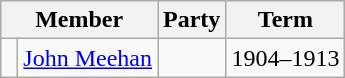<table class="wikitable">
<tr>
<th colspan="2">Member</th>
<th>Party</th>
<th>Term</th>
</tr>
<tr>
<td> </td>
<td><a href='#'>John Meehan</a></td>
<td></td>
<td>1904–1913</td>
</tr>
</table>
